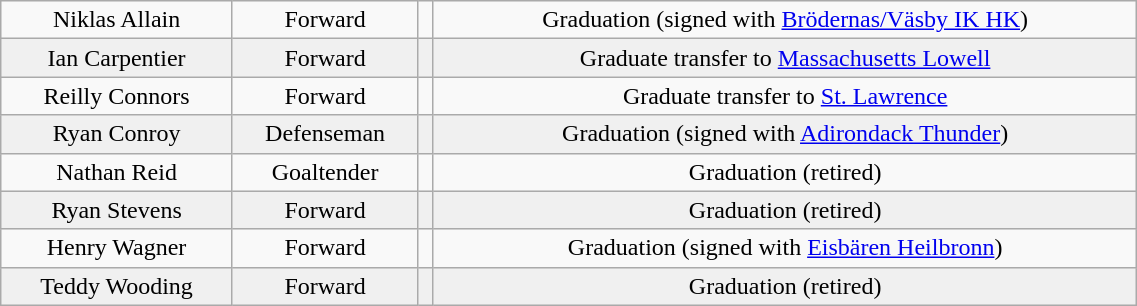<table class="wikitable" width="60%">
<tr align="center" bgcolor="">
<td>Niklas Allain</td>
<td>Forward</td>
<td></td>
<td>Graduation (signed with <a href='#'>Brödernas/Väsby IK HK</a>)</td>
</tr>
<tr align="center" bgcolor="f0f0f0">
<td>Ian Carpentier</td>
<td>Forward</td>
<td></td>
<td>Graduate transfer to <a href='#'>Massachusetts Lowell</a></td>
</tr>
<tr align="center" bgcolor="">
<td>Reilly Connors</td>
<td>Forward</td>
<td></td>
<td>Graduate transfer to <a href='#'>St. Lawrence</a></td>
</tr>
<tr align="center" bgcolor="f0f0f0">
<td>Ryan Conroy</td>
<td>Defenseman</td>
<td></td>
<td>Graduation (signed with <a href='#'>Adirondack Thunder</a>)</td>
</tr>
<tr align="center" bgcolor="">
<td>Nathan Reid</td>
<td>Goaltender</td>
<td></td>
<td>Graduation (retired)</td>
</tr>
<tr align="center" bgcolor="f0f0f0">
<td>Ryan Stevens</td>
<td>Forward</td>
<td></td>
<td>Graduation (retired)</td>
</tr>
<tr align="center" bgcolor="">
<td>Henry Wagner</td>
<td>Forward</td>
<td></td>
<td>Graduation (signed with <a href='#'>Eisbären Heilbronn</a>)</td>
</tr>
<tr align="center" bgcolor="f0f0f0">
<td>Teddy Wooding</td>
<td>Forward</td>
<td></td>
<td>Graduation (retired)</td>
</tr>
</table>
